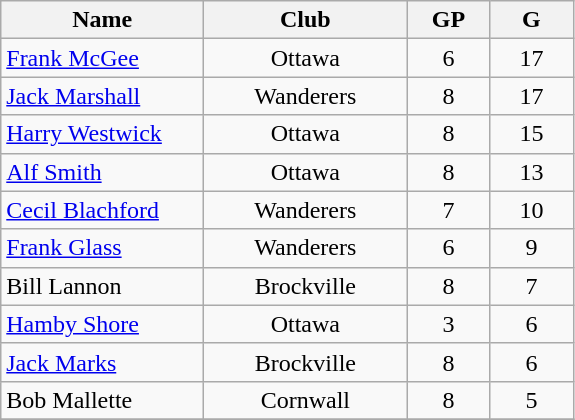<table class="wikitable" style="text-align:center;">
<tr>
<th style="width:8em">Name</th>
<th style="width:8em">Club</th>
<th style="width:3em">GP</th>
<th style="width:3em">G</th>
</tr>
<tr>
<td align="left"><a href='#'>Frank McGee</a></td>
<td>Ottawa</td>
<td>6</td>
<td>17</td>
</tr>
<tr>
<td align="left"><a href='#'>Jack Marshall</a></td>
<td>Wanderers</td>
<td>8</td>
<td>17</td>
</tr>
<tr>
<td align="left"><a href='#'>Harry Westwick</a></td>
<td>Ottawa</td>
<td>8</td>
<td>15</td>
</tr>
<tr>
<td align="left"><a href='#'>Alf Smith</a></td>
<td>Ottawa</td>
<td>8</td>
<td>13</td>
</tr>
<tr>
<td align="left"><a href='#'>Cecil Blachford</a></td>
<td>Wanderers</td>
<td>7</td>
<td>10</td>
</tr>
<tr>
<td align="left"><a href='#'>Frank Glass</a></td>
<td>Wanderers</td>
<td>6</td>
<td>9</td>
</tr>
<tr>
<td align="left">Bill Lannon</td>
<td>Brockville</td>
<td>8</td>
<td>7</td>
</tr>
<tr>
<td align="left"><a href='#'>Hamby Shore</a></td>
<td>Ottawa</td>
<td>3</td>
<td>6</td>
</tr>
<tr>
<td align="left"><a href='#'>Jack Marks</a></td>
<td>Brockville</td>
<td>8</td>
<td>6</td>
</tr>
<tr>
<td align="left">Bob Mallette</td>
<td>Cornwall</td>
<td>8</td>
<td>5</td>
</tr>
<tr>
</tr>
</table>
